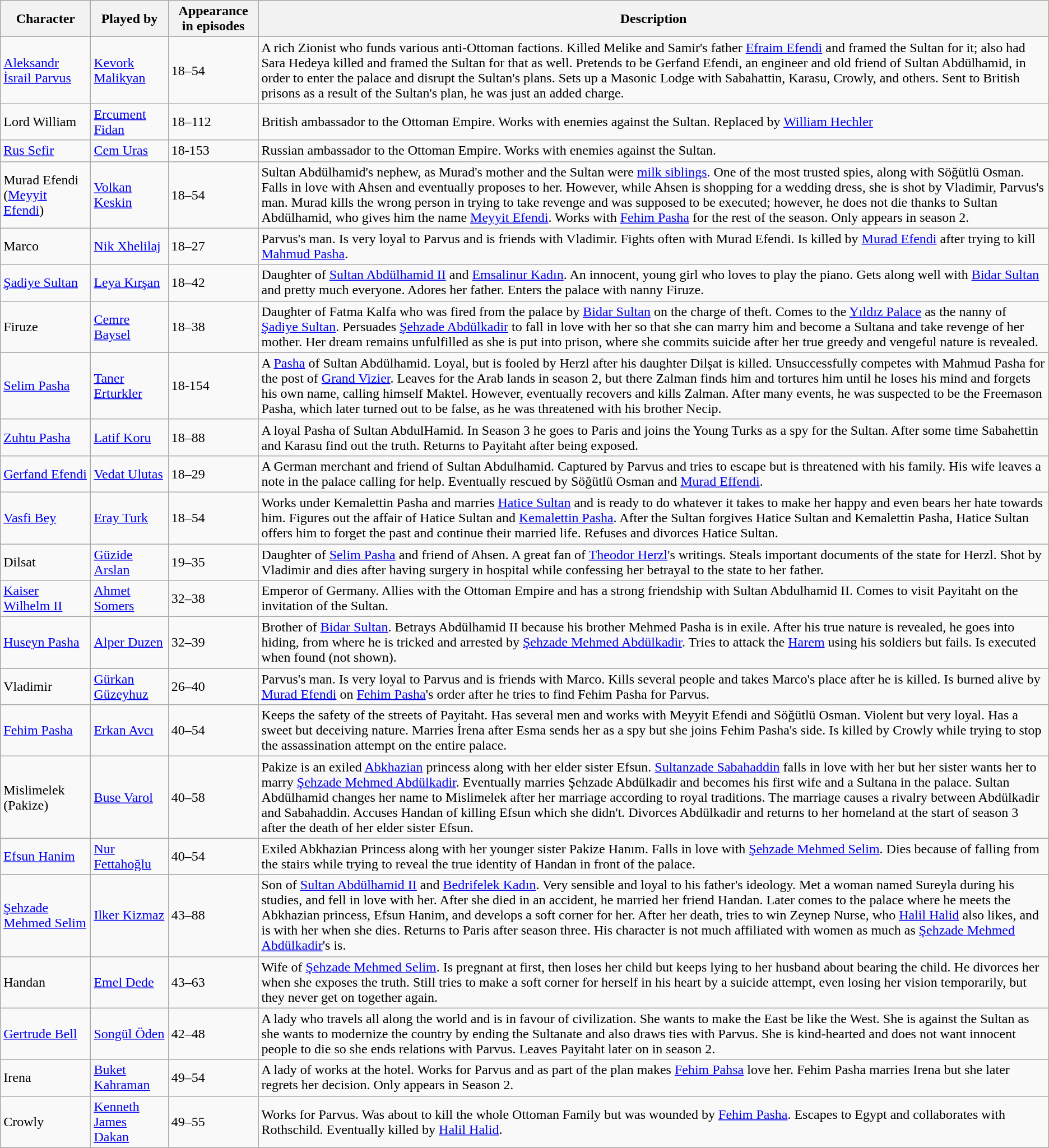<table class="wikitable">
<tr>
<th>Character</th>
<th>Played by</th>
<th>Appearance in episodes</th>
<th>Description</th>
</tr>
<tr>
<td><a href='#'>Aleksandr İsrail Parvus</a></td>
<td><a href='#'>Kevork Malikyan</a></td>
<td>18–54</td>
<td>A rich Zionist who funds various anti-Ottoman factions. Killed Melike and Samir's father <a href='#'>Efraim Efendi</a> and framed the Sultan for it; also had Sara Hedeya killed and framed the Sultan for that as well. Pretends to be Gerfand Efendi, an engineer and old friend of Sultan Abdülhamid, in order to enter the palace and disrupt the Sultan's plans. Sets up a Masonic Lodge with Sabahattin, Karasu, Crowly, and others. Sent to British prisons as a result of the Sultan's plan, he was just an added charge.</td>
</tr>
<tr>
<td>Lord William</td>
<td><a href='#'>Ercument Fidan</a></td>
<td>18–112</td>
<td>British ambassador to the Ottoman Empire. Works with enemies against the Sultan. Replaced by <a href='#'>William Hechler</a></td>
</tr>
<tr>
<td><a href='#'>Rus Sefir</a></td>
<td><a href='#'>Cem Uras</a></td>
<td>18-153</td>
<td>Russian ambassador to the Ottoman Empire. Works with enemies against the Sultan.</td>
</tr>
<tr>
<td>Murad Efendi (<a href='#'>Meyyit Efendi</a>)</td>
<td><a href='#'>Volkan Keskin</a></td>
<td>18–54</td>
<td>Sultan Abdülhamid's nephew, as Murad's mother and the Sultan were <a href='#'>milk siblings</a>. One of the most trusted spies, along with Söğütlü Osman. Falls in love with Ahsen and eventually proposes to her. However, while Ahsen is shopping for a wedding dress, she is shot by Vladimir, Parvus's man. Murad kills the wrong person in trying to take revenge and was supposed to be executed; however, he does not die thanks to Sultan Abdülhamid, who gives him the name <a href='#'>Meyyit Efendi</a>. Works with <a href='#'>Fehim Pasha</a> for the rest of the season. Only appears in season 2.</td>
</tr>
<tr>
<td>Marco</td>
<td><a href='#'>Nik Xhelilaj</a></td>
<td>18–27</td>
<td>Parvus's man. Is very loyal to Parvus and is friends with Vladimir. Fights often with Murad Efendi. Is killed by <a href='#'>Murad Efendi</a> after trying to kill <a href='#'>Mahmud Pasha</a>.</td>
</tr>
<tr>
<td><a href='#'>Şadiye Sultan</a></td>
<td><a href='#'>Leya Kırşan</a></td>
<td>18–42</td>
<td>Daughter of <a href='#'>Sultan Abdülhamid II</a> and <a href='#'>Emsalinur Kadın</a>. An innocent, young girl who loves to play the piano. Gets along well with <a href='#'>Bidar Sultan</a> and pretty much everyone. Adores her father. Enters the palace with nanny Firuze.</td>
</tr>
<tr>
<td>Firuze</td>
<td><a href='#'>Cemre Baysel</a></td>
<td>18–38</td>
<td>Daughter of Fatma Kalfa who was fired from the palace by <a href='#'>Bidar Sultan</a> on the charge of theft. Comes to the <a href='#'>Yıldız Palace</a> as the nanny of <a href='#'>Şadiye Sultan</a>. Persuades <a href='#'>Şehzade Abdülkadir</a> to fall in love with her so that she can marry him and become a Sultana and take revenge of her mother. Her dream remains unfulfilled as she is put into prison, where she commits suicide after her true greedy and vengeful nature is revealed.</td>
</tr>
<tr>
<td><a href='#'>Selim Pasha</a></td>
<td><a href='#'>Taner Erturkler</a></td>
<td>18-154</td>
<td>A <a href='#'>Pasha</a> of Sultan Abdülhamid. Loyal, but is fooled by Herzl after his daughter Dilşat is killed. Unsuccessfully competes with Mahmud Pasha for the post of <a href='#'>Grand Vizier</a>. Leaves for the Arab lands in season 2, but there Zalman finds him and tortures him until he loses his mind and forgets his own name, calling himself Maktel. However, eventually recovers and kills Zalman. After many events, he was suspected to be the Freemason Pasha, which later turned out to be false, as he was threatened with his brother Necip.</td>
</tr>
<tr>
<td><a href='#'>Zuhtu Pasha</a></td>
<td><a href='#'>Latif Koru</a></td>
<td>18–88</td>
<td>A loyal Pasha of Sultan AbdulHamid. In Season 3 he goes to Paris and joins the Young Turks as a spy for the Sultan. After some time Sabahettin and Karasu find out the truth. Returns to Payitaht after being exposed.</td>
</tr>
<tr>
<td><a href='#'>Gerfand Efendi</a></td>
<td><a href='#'>Vedat Ulutas</a></td>
<td>18–29</td>
<td>A German merchant and friend of Sultan Abdulhamid. Captured by Parvus and tries to escape but is threatened with his family. His wife leaves a note in the palace calling for help. Eventually rescued by Söğütlü Osman and <a href='#'>Murad Effendi</a>.</td>
</tr>
<tr>
<td><a href='#'>Vasfi Bey</a></td>
<td><a href='#'>Eray Turk</a></td>
<td>18–54</td>
<td>Works under Kemalettin Pasha and marries <a href='#'>Hatice Sultan</a> and is ready to do whatever it takes to make her happy and even bears her hate towards him. Figures out the affair of Hatice Sultan and <a href='#'>Kemalettin Pasha</a>. After the Sultan forgives Hatice Sultan and Kemalettin Pasha, Hatice Sultan offers him to forget the past and continue their married life. Refuses and divorces Hatice Sultan.</td>
</tr>
<tr>
<td>Dilsat</td>
<td><a href='#'>Güzide Arslan</a></td>
<td>19–35</td>
<td>Daughter of <a href='#'>Selim Pasha</a> and friend of Ahsen. A great fan of <a href='#'>Theodor Herzl</a>'s writings. Steals important documents of the state for Herzl. Shot by Vladimir and dies after having surgery in hospital while confessing her betrayal to the state to her father.</td>
</tr>
<tr>
<td><a href='#'>Kaiser Wilhelm II</a></td>
<td><a href='#'>Ahmet Somers</a></td>
<td>32–38</td>
<td>Emperor of Germany. Allies with the Ottoman Empire and has a strong friendship with Sultan Abdulhamid II. Comes to visit Payitaht on the invitation of the Sultan.</td>
</tr>
<tr>
<td><a href='#'>Huseyn Pasha</a></td>
<td><a href='#'>Alper Duzen</a></td>
<td>32–39</td>
<td>Brother of <a href='#'>Bidar Sultan</a>. Betrays Abdülhamid II because his brother Mehmed Pasha is in exile. After his true nature is revealed, he goes into hiding, from where he is tricked and arrested by <a href='#'>Şehzade Mehmed Abdülkadir</a>. Tries to attack the <a href='#'>Harem</a> using his soldiers but fails. Is executed when found (not shown).</td>
</tr>
<tr>
<td>Vladimir</td>
<td><a href='#'>Gürkan Güzeyhuz</a></td>
<td>26–40</td>
<td>Parvus's man. Is very loyal to Parvus and is friends with Marco. Kills several people and takes Marco's place after he is killed. Is burned alive by <a href='#'>Murad Efendi</a> on <a href='#'>Fehim Pasha</a>'s order after he tries to find Fehim Pasha for Parvus.</td>
</tr>
<tr>
<td><a href='#'>Fehim Pasha</a></td>
<td><a href='#'>Erkan Avcı</a></td>
<td>40–54</td>
<td>Keeps the safety of the streets of Payitaht. Has several men and works with Meyyit Efendi and Söğütlü Osman. Violent but very loyal. Has a sweet but deceiving nature. Marries İrena after Esma sends her as a spy but she joins Fehim Pasha's side. Is killed by Crowly while trying to stop the assassination attempt on the entire palace.</td>
</tr>
<tr>
<td>Mislimelek (Pakize)</td>
<td><a href='#'>Buse Varol</a></td>
<td>40–58</td>
<td>Pakize is an exiled <a href='#'>Abkhazian</a> princess along with her elder sister Efsun. <a href='#'>Sultanzade Sabahaddin</a> falls in love with her but her sister wants her to marry <a href='#'>Şehzade Mehmed Abdülkadir</a>. Eventually marries Şehzade Abdülkadir and becomes his first wife and a Sultana in the palace. Sultan Abdülhamid changes her name to Mislimelek after her marriage according to royal traditions. The marriage causes a rivalry between Abdülkadir and Sabahaddin. Accuses Handan of killing Efsun which she didn't. Divorces Abdülkadir and returns to her homeland at the start of season 3 after the death of her elder sister Efsun.</td>
</tr>
<tr>
<td><a href='#'>Efsun Hanim</a></td>
<td><a href='#'>Nur Fettahoğlu</a></td>
<td>40–54</td>
<td>Exiled Abkhazian Princess along with her younger sister Pakize Hanım. Falls in love with <a href='#'>Şehzade Mehmed Selim</a>. Dies because of falling from the stairs while trying to reveal the true identity of Handan in front of the palace.</td>
</tr>
<tr>
<td><a href='#'>Şehzade Mehmed Selim</a></td>
<td><a href='#'>Ilker Kizmaz</a></td>
<td>43–88</td>
<td>Son of <a href='#'>Sultan Abdülhamid II</a> and <a href='#'>Bedrifelek Kadın</a>. Very sensible and loyal to his father's ideology. Met a woman named Sureyla during his studies, and fell in love with her. After she died in an accident, he married her friend Handan. Later comes to the palace where he meets the Abkhazian princess, Efsun Hanim, and develops a soft corner for her. After her death, tries to win Zeynep Nurse, who <a href='#'>Halil Halid</a> also likes, and is with her when she dies. Returns to Paris after season three. His character is not much affiliated with women as much as <a href='#'>Şehzade Mehmed Abdülkadir</a>'s is.</td>
</tr>
<tr>
<td>Handan</td>
<td><a href='#'>Emel Dede</a></td>
<td>43–63</td>
<td>Wife of <a href='#'>Şehzade Mehmed Selim</a>. Is pregnant at first, then loses her child but keeps lying to her husband about bearing the child. He divorces her when she exposes the truth. Still tries to make a soft corner for herself in his heart by a suicide attempt, even losing her vision temporarily, but they never get on together again.</td>
</tr>
<tr>
<td><a href='#'>Gertrude Bell</a></td>
<td><a href='#'>Songül Öden</a></td>
<td>42–48</td>
<td>A lady who travels all along the world and is in favour of civilization. She wants to make the East be like the West. She is against the Sultan as she wants to modernize the country by ending the Sultanate and also draws ties with Parvus. She is kind-hearted and does not want innocent people to die so she ends relations with Parvus. Leaves Payitaht later on in season 2.</td>
</tr>
<tr>
<td>Irena</td>
<td><a href='#'>Buket Kahraman</a></td>
<td>49–54</td>
<td>A lady of works at the hotel. Works for Parvus and as part of the plan makes <a href='#'>Fehim Pahsa</a> love her. Fehim Pasha marries Irena but she later regrets her decision. Only appears in Season 2.</td>
</tr>
<tr>
<td>Crowly</td>
<td><a href='#'>Kenneth James Dakan</a></td>
<td>49–55</td>
<td>Works for Parvus. Was about to kill the whole Ottoman Family but was wounded by <a href='#'>Fehim Pasha</a>. Escapes to Egypt and collaborates with Rothschild. Eventually killed by <a href='#'>Halil Halid</a>.</td>
</tr>
</table>
